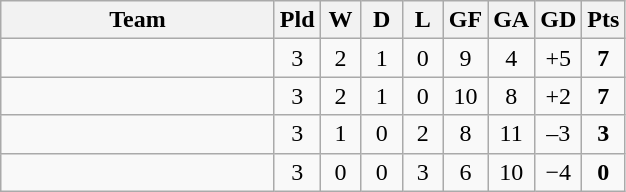<table class=wikitable style="text-align:center">
<tr>
<th width=175>Team</th>
<th width=20>Pld</th>
<th width=20>W</th>
<th width=20>D</th>
<th width=20>L</th>
<th width=20>GF</th>
<th width=20>GA</th>
<th width=20>GD</th>
<th width=20>Pts</th>
</tr>
<tr>
<td align=left></td>
<td>3</td>
<td>2</td>
<td>1</td>
<td>0</td>
<td>9</td>
<td>4</td>
<td>+5</td>
<td><strong>7</strong></td>
</tr>
<tr>
<td align=left></td>
<td>3</td>
<td>2</td>
<td>1</td>
<td>0</td>
<td>10</td>
<td>8</td>
<td>+2</td>
<td><strong>7</strong></td>
</tr>
<tr>
<td align=left></td>
<td>3</td>
<td>1</td>
<td>0</td>
<td>2</td>
<td>8</td>
<td>11</td>
<td>–3</td>
<td><strong>3</strong></td>
</tr>
<tr>
<td align=left></td>
<td>3</td>
<td>0</td>
<td>0</td>
<td>3</td>
<td>6</td>
<td>10</td>
<td>−4</td>
<td><strong>0</strong></td>
</tr>
</table>
